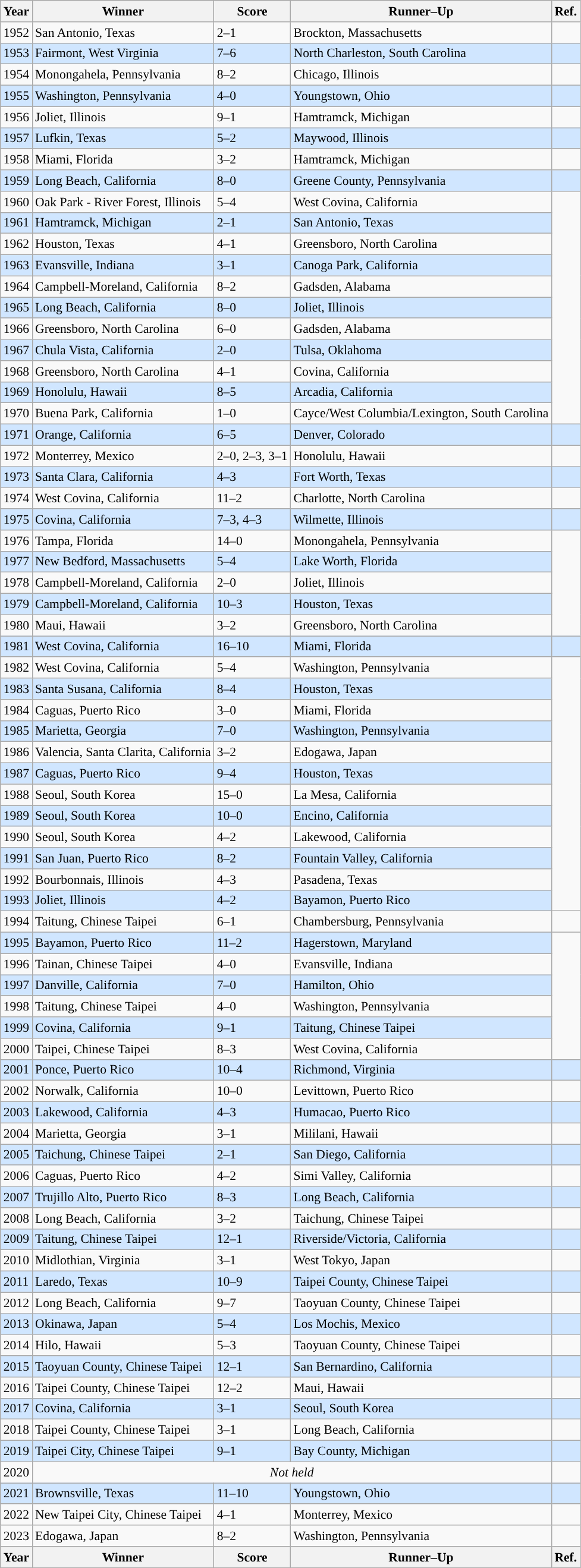<table class="wikitable" style="font-size: 90%; text-align: left;">
<tr>
<th>Year</th>
<th>Winner</th>
<th>Score</th>
<th>Runner–Up</th>
<th>Ref.</th>
</tr>
<tr>
<td>1952</td>
<td> San Antonio, Texas</td>
<td>2–1</td>
<td> Brockton, Massachusetts</td>
<td></td>
</tr>
<tr style="background: #D0E6FF;">
<td>1953</td>
<td> Fairmont, West Virginia</td>
<td>7–6</td>
<td> North Charleston, South Carolina</td>
<td></td>
</tr>
<tr>
<td>1954</td>
<td> Monongahela, Pennsylvania</td>
<td>8–2</td>
<td> Chicago, Illinois</td>
<td></td>
</tr>
<tr style="background: #D0E6FF;">
<td>1955</td>
<td> Washington, Pennsylvania</td>
<td>4–0</td>
<td> Youngstown, Ohio</td>
<td></td>
</tr>
<tr>
<td>1956</td>
<td> Joliet, Illinois</td>
<td>9–1</td>
<td> Hamtramck, Michigan</td>
<td></td>
</tr>
<tr style="background: #D0E6FF;">
<td>1957</td>
<td> Lufkin, Texas</td>
<td>5–2</td>
<td> Maywood, Illinois</td>
<td></td>
</tr>
<tr>
<td>1958</td>
<td> Miami, Florida</td>
<td>3–2</td>
<td> Hamtramck, Michigan</td>
<td></td>
</tr>
<tr style="background: #D0E6FF;">
<td>1959</td>
<td> Long Beach, California</td>
<td>8–0</td>
<td> Greene County, Pennsylvania</td>
<td></td>
</tr>
<tr>
<td>1960</td>
<td> Oak Park - River Forest, Illinois</td>
<td>5–4</td>
<td> West Covina, California</td>
</tr>
<tr style="background: #D0E6FF;">
<td>1961</td>
<td> Hamtramck, Michigan</td>
<td>2–1</td>
<td> San Antonio, Texas</td>
</tr>
<tr>
<td>1962</td>
<td> Houston, Texas</td>
<td>4–1</td>
<td> Greensboro, North Carolina</td>
</tr>
<tr style="background: #D0E6FF;">
<td>1963</td>
<td> Evansville, Indiana</td>
<td>3–1</td>
<td> Canoga Park, California</td>
</tr>
<tr>
<td>1964</td>
<td> Campbell-Moreland, California</td>
<td>8–2</td>
<td> Gadsden, Alabama</td>
</tr>
<tr style="background: #D0E6FF;">
<td>1965</td>
<td> Long Beach, California</td>
<td>8–0</td>
<td> Joliet, Illinois</td>
</tr>
<tr>
<td>1966</td>
<td> Greensboro, North Carolina</td>
<td>6–0</td>
<td> Gadsden, Alabama</td>
</tr>
<tr style="background: #D0E6FF;">
<td>1967</td>
<td> Chula Vista, California</td>
<td>2–0</td>
<td> Tulsa, Oklahoma</td>
</tr>
<tr>
<td>1968</td>
<td> Greensboro, North Carolina</td>
<td>4–1</td>
<td> Covina, California</td>
</tr>
<tr style="background: #D0E6FF;">
<td>1969</td>
<td> Honolulu, Hawaii</td>
<td>8–5</td>
<td> Arcadia, California</td>
</tr>
<tr>
<td>1970</td>
<td> Buena Park, California</td>
<td>1–0</td>
<td> Cayce/West Columbia/Lexington, South Carolina</td>
</tr>
<tr style="background: #D0E6FF;">
<td>1971</td>
<td> Orange, California</td>
<td>6–5</td>
<td> Denver, Colorado</td>
<td></td>
</tr>
<tr>
<td>1972</td>
<td> Monterrey, Mexico</td>
<td>2–0, 2–3, 3–1</td>
<td> Honolulu, Hawaii</td>
<td></td>
</tr>
<tr style="background: #D0E6FF;">
<td>1973</td>
<td> Santa Clara, California</td>
<td>4–3</td>
<td> Fort Worth, Texas</td>
<td></td>
</tr>
<tr>
<td>1974</td>
<td> West Covina, California</td>
<td>11–2</td>
<td> Charlotte, North Carolina</td>
<td></td>
</tr>
<tr style="background: #D0E6FF;">
<td>1975</td>
<td> Covina, California</td>
<td>7–3, 4–3</td>
<td> Wilmette, Illinois</td>
<td></td>
</tr>
<tr>
<td>1976</td>
<td> Tampa, Florida</td>
<td>14–0</td>
<td> Monongahela, Pennsylvania</td>
</tr>
<tr style="background: #D0E6FF;">
<td>1977</td>
<td> New Bedford, Massachusetts</td>
<td>5–4</td>
<td> Lake Worth, Florida</td>
</tr>
<tr>
<td>1978</td>
<td> Campbell-Moreland, California</td>
<td>2–0</td>
<td> Joliet, Illinois</td>
</tr>
<tr style="background: #D0E6FF;">
<td>1979</td>
<td> Campbell-Moreland, California</td>
<td>10–3</td>
<td> Houston, Texas</td>
</tr>
<tr>
<td>1980</td>
<td> Maui, Hawaii</td>
<td>3–2</td>
<td> Greensboro, North Carolina</td>
</tr>
<tr style="background: #D0E6FF;">
<td>1981</td>
<td> West Covina, California</td>
<td>16–10</td>
<td> Miami, Florida</td>
<td></td>
</tr>
<tr>
<td>1982</td>
<td> West Covina, California</td>
<td>5–4</td>
<td> Washington, Pennsylvania</td>
</tr>
<tr style="background: #D0E6FF;">
<td>1983</td>
<td> Santa Susana, California</td>
<td>8–4</td>
<td> Houston, Texas</td>
</tr>
<tr>
<td>1984</td>
<td> Caguas, Puerto Rico</td>
<td>3–0</td>
<td> Miami, Florida</td>
</tr>
<tr style="background: #D0E6FF;">
<td>1985</td>
<td> Marietta, Georgia</td>
<td>7–0</td>
<td> Washington, Pennsylvania</td>
</tr>
<tr>
<td>1986</td>
<td> Valencia, Santa Clarita, California</td>
<td>3–2</td>
<td> Edogawa, Japan</td>
</tr>
<tr style="background: #D0E6FF;">
<td>1987</td>
<td> Caguas, Puerto Rico</td>
<td>9–4</td>
<td> Houston, Texas</td>
</tr>
<tr>
<td>1988</td>
<td> Seoul, South Korea</td>
<td>15–0</td>
<td> La Mesa, California</td>
</tr>
<tr style="background: #D0E6FF;">
<td>1989</td>
<td> Seoul, South Korea</td>
<td>10–0</td>
<td> Encino, California</td>
</tr>
<tr>
<td>1990</td>
<td> Seoul, South Korea</td>
<td>4–2</td>
<td> Lakewood, California</td>
</tr>
<tr style="background: #D0E6FF;">
<td>1991</td>
<td> San Juan, Puerto Rico</td>
<td>8–2</td>
<td> Fountain Valley, California</td>
</tr>
<tr>
<td>1992</td>
<td> Bourbonnais, Illinois</td>
<td>4–3</td>
<td> Pasadena, Texas</td>
</tr>
<tr style="background: #D0E6FF;">
<td>1993</td>
<td> Joliet, Illinois</td>
<td>4–2</td>
<td> Bayamon, Puerto Rico</td>
</tr>
<tr>
<td>1994</td>
<td> Taitung, Chinese Taipei</td>
<td>6–1</td>
<td> Chambersburg, Pennsylvania</td>
<td></td>
</tr>
<tr style="background: #D0E6FF;">
<td>1995</td>
<td> Bayamon, Puerto Rico</td>
<td>11–2</td>
<td> Hagerstown, Maryland</td>
</tr>
<tr>
<td>1996</td>
<td> Tainan, Chinese Taipei</td>
<td>4–0</td>
<td> Evansville, Indiana</td>
</tr>
<tr style="background: #D0E6FF;">
<td>1997</td>
<td> Danville, California</td>
<td>7–0</td>
<td> Hamilton, Ohio</td>
</tr>
<tr>
<td>1998</td>
<td> Taitung, Chinese Taipei</td>
<td>4–0</td>
<td> Washington, Pennsylvania</td>
</tr>
<tr style="background: #D0E6FF;">
<td>1999</td>
<td> Covina, California</td>
<td>9–1</td>
<td> Taitung, Chinese Taipei</td>
</tr>
<tr>
<td>2000</td>
<td> Taipei, Chinese Taipei</td>
<td>8–3</td>
<td> West Covina, California</td>
</tr>
<tr style="background: #D0E6FF;">
<td>2001</td>
<td> Ponce, Puerto Rico</td>
<td>10–4</td>
<td> Richmond, Virginia</td>
<td></td>
</tr>
<tr>
<td>2002</td>
<td> Norwalk, California</td>
<td>10–0</td>
<td> Levittown, Puerto Rico</td>
<td></td>
</tr>
<tr style="background: #D0E6FF;">
<td>2003</td>
<td> Lakewood, California</td>
<td>4–3</td>
<td> Humacao, Puerto Rico</td>
<td></td>
</tr>
<tr>
<td>2004</td>
<td> Marietta, Georgia</td>
<td>3–1</td>
<td> Mililani, Hawaii</td>
<td></td>
</tr>
<tr style="background: #D0E6FF;">
<td>2005</td>
<td> Taichung, Chinese Taipei</td>
<td>2–1</td>
<td> San Diego, California</td>
<td></td>
</tr>
<tr>
<td>2006</td>
<td> Caguas, Puerto Rico</td>
<td>4–2</td>
<td> Simi Valley, California</td>
<td></td>
</tr>
<tr style="background: #D0E6FF;">
<td>2007</td>
<td> Trujillo Alto, Puerto Rico</td>
<td>8–3</td>
<td> Long Beach, California</td>
<td></td>
</tr>
<tr>
<td>2008</td>
<td> Long Beach, California</td>
<td>3–2</td>
<td> Taichung, Chinese Taipei</td>
<td></td>
</tr>
<tr style="background: #D0E6FF;">
<td>2009</td>
<td> Taitung, Chinese Taipei</td>
<td>12–1</td>
<td> Riverside/Victoria, California</td>
<td></td>
</tr>
<tr>
<td>2010</td>
<td> Midlothian, Virginia</td>
<td>3–1</td>
<td> West Tokyo, Japan</td>
<td></td>
</tr>
<tr style="background: #D0E6FF;">
<td>2011</td>
<td> Laredo, Texas</td>
<td>10–9</td>
<td> Taipei County, Chinese Taipei</td>
<td></td>
</tr>
<tr>
<td>2012</td>
<td> Long Beach, California</td>
<td>9–7</td>
<td> Taoyuan County, Chinese Taipei</td>
<td></td>
</tr>
<tr style="background: #D0E6FF;">
<td>2013</td>
<td> Okinawa, Japan</td>
<td>5–4</td>
<td> Los Mochis, Mexico</td>
<td></td>
</tr>
<tr>
<td>2014</td>
<td> Hilo, Hawaii</td>
<td>5–3</td>
<td> Taoyuan County, Chinese Taipei</td>
<td></td>
</tr>
<tr style="background: #D0E6FF;">
<td>2015</td>
<td> Taoyuan County, Chinese Taipei</td>
<td>12–1</td>
<td> San Bernardino, California</td>
<td></td>
</tr>
<tr>
<td>2016</td>
<td> Taipei County, Chinese Taipei</td>
<td>12–2</td>
<td> Maui, Hawaii</td>
<td></td>
</tr>
<tr style="background: #D0E6FF;">
<td>2017</td>
<td> Covina, California</td>
<td>3–1</td>
<td> Seoul, South Korea</td>
<td></td>
</tr>
<tr>
<td>2018</td>
<td> Taipei County, Chinese Taipei</td>
<td>3–1</td>
<td> Long Beach, California</td>
<td></td>
</tr>
<tr style="background: #D0E6FF;">
<td>2019</td>
<td> Taipei City, Chinese Taipei</td>
<td>9–1</td>
<td> Bay County, Michigan</td>
<td></td>
</tr>
<tr>
<td>2020</td>
<td colspan=3 align=center><em>Not held</em></td>
<td></td>
</tr>
<tr style="background: #D0E6FF;">
<td>2021</td>
<td> Brownsville, Texas</td>
<td>11–10</td>
<td> Youngstown, Ohio</td>
<td></td>
</tr>
<tr>
<td>2022</td>
<td> New Taipei City, Chinese Taipei</td>
<td>4–1</td>
<td> Monterrey, Mexico</td>
<td></td>
</tr>
<tr>
<td>2023</td>
<td> Edogawa, Japan</td>
<td>8–2</td>
<td> Washington, Pennsylvania</td>
<td></td>
</tr>
<tr style="background: ;">
<th>Year</th>
<th>Winner</th>
<th>Score</th>
<th>Runner–Up</th>
<th>Ref.</th>
</tr>
</table>
